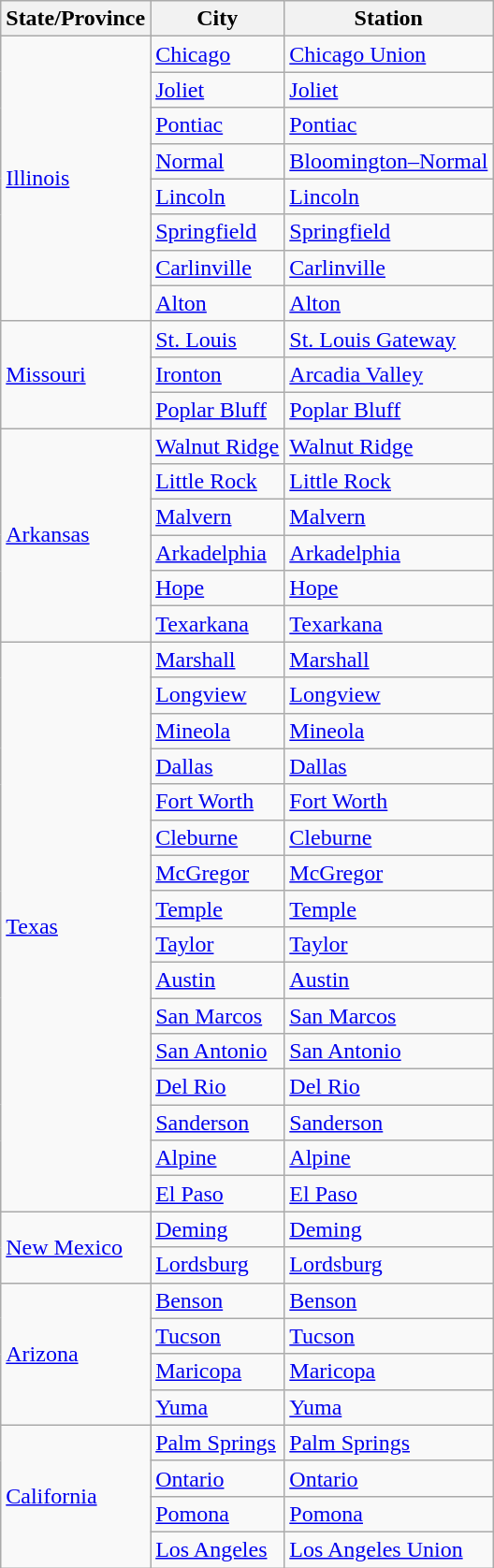<table class="wikitable mw-collapsible">
<tr>
<th>State/Province</th>
<th>City</th>
<th>Station</th>
</tr>
<tr>
<td rowspan='8'><a href='#'>Illinois</a></td>
<td><a href='#'>Chicago</a></td>
<td><a href='#'>Chicago Union</a></td>
</tr>
<tr>
<td><a href='#'>Joliet</a></td>
<td><a href='#'>Joliet</a></td>
</tr>
<tr>
<td><a href='#'>Pontiac</a></td>
<td><a href='#'>Pontiac</a></td>
</tr>
<tr>
<td><a href='#'>Normal</a></td>
<td><a href='#'>Bloomington–Normal</a></td>
</tr>
<tr>
<td><a href='#'>Lincoln</a></td>
<td><a href='#'>Lincoln</a></td>
</tr>
<tr>
<td><a href='#'>Springfield</a></td>
<td><a href='#'>Springfield</a></td>
</tr>
<tr>
<td><a href='#'>Carlinville</a></td>
<td><a href='#'>Carlinville</a></td>
</tr>
<tr>
<td><a href='#'>Alton</a></td>
<td><a href='#'>Alton</a></td>
</tr>
<tr>
<td rowspan='3'><a href='#'>Missouri</a></td>
<td><a href='#'>St. Louis</a></td>
<td><a href='#'>St. Louis Gateway</a></td>
</tr>
<tr>
<td><a href='#'>Ironton</a></td>
<td><a href='#'>Arcadia Valley</a></td>
</tr>
<tr>
<td><a href='#'>Poplar Bluff</a></td>
<td><a href='#'>Poplar Bluff</a></td>
</tr>
<tr>
<td rowspan='6'><a href='#'>Arkansas</a></td>
<td><a href='#'>Walnut Ridge</a></td>
<td><a href='#'>Walnut Ridge</a></td>
</tr>
<tr>
<td><a href='#'>Little Rock</a></td>
<td><a href='#'>Little Rock</a></td>
</tr>
<tr>
<td><a href='#'>Malvern</a></td>
<td><a href='#'>Malvern</a></td>
</tr>
<tr>
<td><a href='#'>Arkadelphia</a></td>
<td><a href='#'>Arkadelphia</a></td>
</tr>
<tr>
<td><a href='#'>Hope</a></td>
<td><a href='#'>Hope</a></td>
</tr>
<tr>
<td><a href='#'>Texarkana</a></td>
<td><a href='#'>Texarkana</a></td>
</tr>
<tr>
<td rowspan='16'><a href='#'>Texas</a></td>
<td><a href='#'>Marshall</a></td>
<td><a href='#'>Marshall</a></td>
</tr>
<tr>
<td><a href='#'>Longview</a></td>
<td><a href='#'>Longview</a></td>
</tr>
<tr>
<td><a href='#'>Mineola</a></td>
<td><a href='#'>Mineola</a></td>
</tr>
<tr>
<td><a href='#'>Dallas</a></td>
<td><a href='#'>Dallas</a></td>
</tr>
<tr>
<td><a href='#'>Fort Worth</a></td>
<td><a href='#'>Fort Worth</a></td>
</tr>
<tr>
<td><a href='#'>Cleburne</a></td>
<td><a href='#'>Cleburne</a></td>
</tr>
<tr>
<td><a href='#'>McGregor</a></td>
<td><a href='#'>McGregor</a></td>
</tr>
<tr>
<td><a href='#'>Temple</a></td>
<td><a href='#'>Temple</a></td>
</tr>
<tr>
<td><a href='#'>Taylor</a></td>
<td><a href='#'>Taylor</a></td>
</tr>
<tr>
<td><a href='#'>Austin</a></td>
<td><a href='#'>Austin</a></td>
</tr>
<tr>
<td><a href='#'>San Marcos</a></td>
<td><a href='#'>San Marcos</a></td>
</tr>
<tr>
<td><a href='#'>San Antonio</a></td>
<td><a href='#'>San Antonio</a></td>
</tr>
<tr>
<td><a href='#'>Del Rio</a></td>
<td><a href='#'>Del Rio</a></td>
</tr>
<tr>
<td><a href='#'>Sanderson</a></td>
<td><a href='#'>Sanderson</a></td>
</tr>
<tr>
<td><a href='#'>Alpine</a></td>
<td><a href='#'>Alpine</a></td>
</tr>
<tr>
<td><a href='#'>El Paso</a></td>
<td><a href='#'>El Paso</a></td>
</tr>
<tr>
<td rowspan='2'><a href='#'>New Mexico</a></td>
<td><a href='#'>Deming</a></td>
<td><a href='#'>Deming</a></td>
</tr>
<tr>
<td><a href='#'>Lordsburg</a></td>
<td><a href='#'>Lordsburg</a></td>
</tr>
<tr>
<td rowspan='4'><a href='#'>Arizona</a></td>
<td><a href='#'>Benson</a></td>
<td><a href='#'>Benson</a></td>
</tr>
<tr>
<td><a href='#'>Tucson</a></td>
<td><a href='#'>Tucson</a></td>
</tr>
<tr>
<td><a href='#'>Maricopa</a></td>
<td><a href='#'>Maricopa</a></td>
</tr>
<tr>
<td><a href='#'>Yuma</a></td>
<td><a href='#'>Yuma</a></td>
</tr>
<tr>
<td rowspan='4'><a href='#'>California</a></td>
<td><a href='#'>Palm Springs</a></td>
<td><a href='#'>Palm Springs</a></td>
</tr>
<tr>
<td><a href='#'>Ontario</a></td>
<td><a href='#'>Ontario</a></td>
</tr>
<tr>
<td><a href='#'>Pomona</a></td>
<td><a href='#'>Pomona</a></td>
</tr>
<tr>
<td><a href='#'>Los Angeles</a></td>
<td><a href='#'>Los Angeles Union</a></td>
</tr>
</table>
